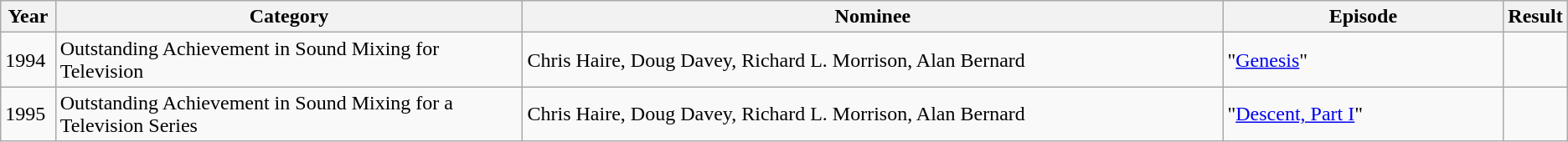<table class="wikitable plainrowheaders">
<tr>
<th scope="col" width="3.5%">Year</th>
<th scope="col" width="30%">Category</th>
<th scope="col" width="45%">Nominee</th>
<th scope="col" width="18%">Episode</th>
<th scope="col" width="3.5%">Result</th>
</tr>
<tr>
<td scope="row">1994</td>
<td>Outstanding Achievement in Sound Mixing for Television</td>
<td>Chris Haire, Doug Davey, Richard L. Morrison, Alan Bernard</td>
<td>"<a href='#'>Genesis</a>"</td>
<td></td>
</tr>
<tr>
<td scope="row">1995</td>
<td>Outstanding Achievement in Sound Mixing for a Television Series</td>
<td>Chris Haire, Doug Davey, Richard L. Morrison, Alan Bernard</td>
<td>"<a href='#'>Descent, Part I</a>"</td>
<td></td>
</tr>
</table>
